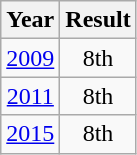<table class="wikitable" style="text-align:center">
<tr>
<th>Year</th>
<th>Result</th>
</tr>
<tr>
<td><a href='#'>2009</a></td>
<td>8th</td>
</tr>
<tr>
<td><a href='#'>2011</a></td>
<td>8th</td>
</tr>
<tr>
<td><a href='#'>2015</a></td>
<td>8th</td>
</tr>
</table>
